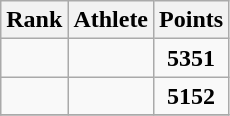<table class=wikitable style="text-align:center;">
<tr>
<th>Rank</th>
<th>Athlete</th>
<th>Points</th>
</tr>
<tr>
<td></td>
<td align=left></td>
<td><strong>5351</strong></td>
</tr>
<tr>
<td></td>
<td align=left></td>
<td><strong>5152</strong></td>
</tr>
<tr>
</tr>
</table>
